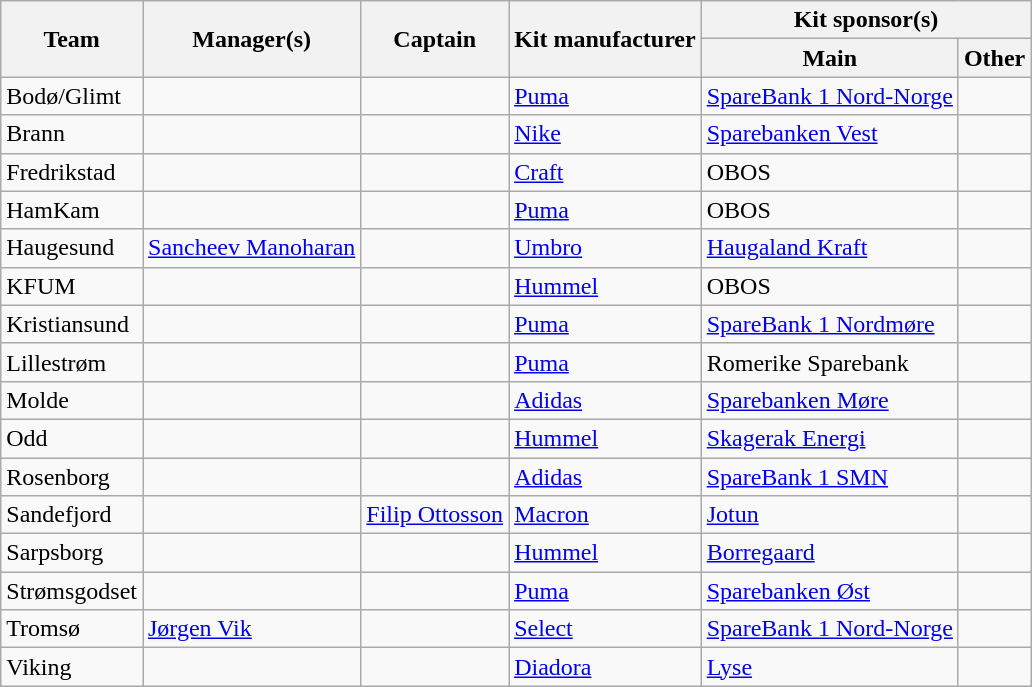<table class="wikitable sortable" border="1">
<tr>
<th rowspan="2">Team</th>
<th rowspan="2">Manager(s)</th>
<th rowspan="2">Captain</th>
<th rowspan="2">Kit manufacturer</th>
<th colspan="2">Kit sponsor(s)</th>
</tr>
<tr>
<th>Main</th>
<th>Other</th>
</tr>
<tr>
<td>Bodø/Glimt</td>
<td> </td>
<td> </td>
<td><a href='#'>Puma</a></td>
<td><a href='#'>SpareBank 1 Nord-Norge</a></td>
<td></td>
</tr>
<tr>
<td>Brann</td>
<td> </td>
<td> </td>
<td><a href='#'>Nike</a></td>
<td><a href='#'>Sparebanken Vest</a></td>
<td></td>
</tr>
<tr>
<td>Fredrikstad</td>
<td> </td>
<td> </td>
<td><a href='#'>Craft</a></td>
<td>OBOS</td>
<td></td>
</tr>
<tr>
<td>HamKam</td>
<td> </td>
<td> </td>
<td><a href='#'>Puma</a></td>
<td>OBOS</td>
<td></td>
</tr>
<tr>
<td>Haugesund</td>
<td> <a href='#'>Sancheev Manoharan</a></td>
<td> </td>
<td><a href='#'>Umbro</a></td>
<td><a href='#'>Haugaland Kraft</a></td>
<td></td>
</tr>
<tr>
<td>KFUM</td>
<td> </td>
<td> </td>
<td><a href='#'>Hummel</a></td>
<td>OBOS</td>
<td></td>
</tr>
<tr>
<td>Kristiansund</td>
<td> </td>
<td> </td>
<td><a href='#'>Puma</a></td>
<td><a href='#'>SpareBank 1 Nordmøre</a></td>
<td></td>
</tr>
<tr>
<td>Lillestrøm</td>
<td> </td>
<td> </td>
<td><a href='#'>Puma</a></td>
<td>Romerike Sparebank</td>
<td></td>
</tr>
<tr>
<td>Molde</td>
<td> </td>
<td> </td>
<td><a href='#'>Adidas</a></td>
<td><a href='#'>Sparebanken Møre</a></td>
<td></td>
</tr>
<tr>
<td>Odd</td>
<td> </td>
<td> </td>
<td><a href='#'>Hummel</a></td>
<td><a href='#'>Skagerak Energi</a></td>
<td></td>
</tr>
<tr>
<td>Rosenborg</td>
<td> </td>
<td> </td>
<td><a href='#'>Adidas</a></td>
<td><a href='#'>SpareBank 1 SMN</a></td>
<td></td>
</tr>
<tr>
<td>Sandefjord</td>
<td>  <br> </td>
<td> <a href='#'>Filip Ottosson</a></td>
<td><a href='#'>Macron</a></td>
<td><a href='#'>Jotun</a></td>
<td></td>
</tr>
<tr>
<td>Sarpsborg</td>
<td> </td>
<td> </td>
<td><a href='#'>Hummel</a></td>
<td><a href='#'>Borregaard</a></td>
<td></td>
</tr>
<tr>
<td>Strømsgodset</td>
<td> </td>
<td> </td>
<td><a href='#'>Puma</a></td>
<td><a href='#'>Sparebanken Øst</a></td>
<td></td>
</tr>
<tr>
<td>Tromsø</td>
<td> <a href='#'>Jørgen Vik</a> <br> </td>
<td> </td>
<td><a href='#'>Select</a></td>
<td><a href='#'>SpareBank 1 Nord-Norge</a></td>
<td></td>
</tr>
<tr>
<td>Viking</td>
<td>  <br> </td>
<td> </td>
<td><a href='#'>Diadora</a></td>
<td><a href='#'>Lyse</a></td>
<td></td>
</tr>
</table>
